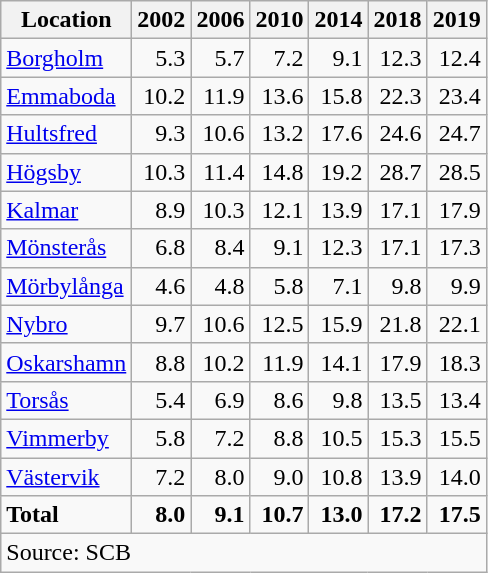<table class="wikitable sortable" style=text-align:right>
<tr>
<th>Location</th>
<th>2002</th>
<th>2006</th>
<th>2010</th>
<th>2014</th>
<th>2018</th>
<th>2019</th>
</tr>
<tr>
<td align=left><a href='#'>Borgholm</a></td>
<td>5.3</td>
<td>5.7</td>
<td>7.2</td>
<td>9.1</td>
<td>12.3</td>
<td>12.4</td>
</tr>
<tr>
<td align=left><a href='#'>Emmaboda</a></td>
<td>10.2</td>
<td>11.9</td>
<td>13.6</td>
<td>15.8</td>
<td>22.3</td>
<td>23.4</td>
</tr>
<tr>
<td align=left><a href='#'>Hultsfred</a></td>
<td>9.3</td>
<td>10.6</td>
<td>13.2</td>
<td>17.6</td>
<td>24.6</td>
<td>24.7</td>
</tr>
<tr>
<td align=left><a href='#'>Högsby</a></td>
<td>10.3</td>
<td>11.4</td>
<td>14.8</td>
<td>19.2</td>
<td>28.7</td>
<td>28.5</td>
</tr>
<tr>
<td align=left><a href='#'>Kalmar</a></td>
<td>8.9</td>
<td>10.3</td>
<td>12.1</td>
<td>13.9</td>
<td>17.1</td>
<td>17.9</td>
</tr>
<tr>
<td align=left><a href='#'>Mönsterås</a></td>
<td>6.8</td>
<td>8.4</td>
<td>9.1</td>
<td>12.3</td>
<td>17.1</td>
<td>17.3</td>
</tr>
<tr>
<td align=left><a href='#'>Mörbylånga</a></td>
<td>4.6</td>
<td>4.8</td>
<td>5.8</td>
<td>7.1</td>
<td>9.8</td>
<td>9.9</td>
</tr>
<tr>
<td align=left><a href='#'>Nybro</a></td>
<td>9.7</td>
<td>10.6</td>
<td>12.5</td>
<td>15.9</td>
<td>21.8</td>
<td>22.1</td>
</tr>
<tr>
<td align=left><a href='#'>Oskarshamn</a></td>
<td>8.8</td>
<td>10.2</td>
<td>11.9</td>
<td>14.1</td>
<td>17.9</td>
<td>18.3</td>
</tr>
<tr>
<td align=left><a href='#'>Torsås</a></td>
<td>5.4</td>
<td>6.9</td>
<td>8.6</td>
<td>9.8</td>
<td>13.5</td>
<td>13.4</td>
</tr>
<tr>
<td align=left><a href='#'>Vimmerby</a></td>
<td>5.8</td>
<td>7.2</td>
<td>8.8</td>
<td>10.5</td>
<td>15.3</td>
<td>15.5</td>
</tr>
<tr>
<td align=left><a href='#'>Västervik</a></td>
<td>7.2</td>
<td>8.0</td>
<td>9.0</td>
<td>10.8</td>
<td>13.9</td>
<td>14.0</td>
</tr>
<tr>
<td align=left><strong>Total</strong></td>
<td><strong>8.0</strong></td>
<td><strong>9.1</strong></td>
<td><strong>10.7</strong></td>
<td><strong>13.0</strong></td>
<td><strong>17.2</strong></td>
<td><strong>17.5</strong></td>
</tr>
<tr>
<td align=left colspan=7>Source: SCB </td>
</tr>
</table>
